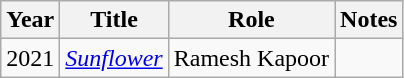<table class="wikitable">
<tr>
<th>Year</th>
<th>Title</th>
<th>Role</th>
<th>Notes</th>
</tr>
<tr>
<td>2021</td>
<td><em><a href='#'>Sunflower</a></em></td>
<td>Ramesh Kapoor</td>
<td></td>
</tr>
</table>
